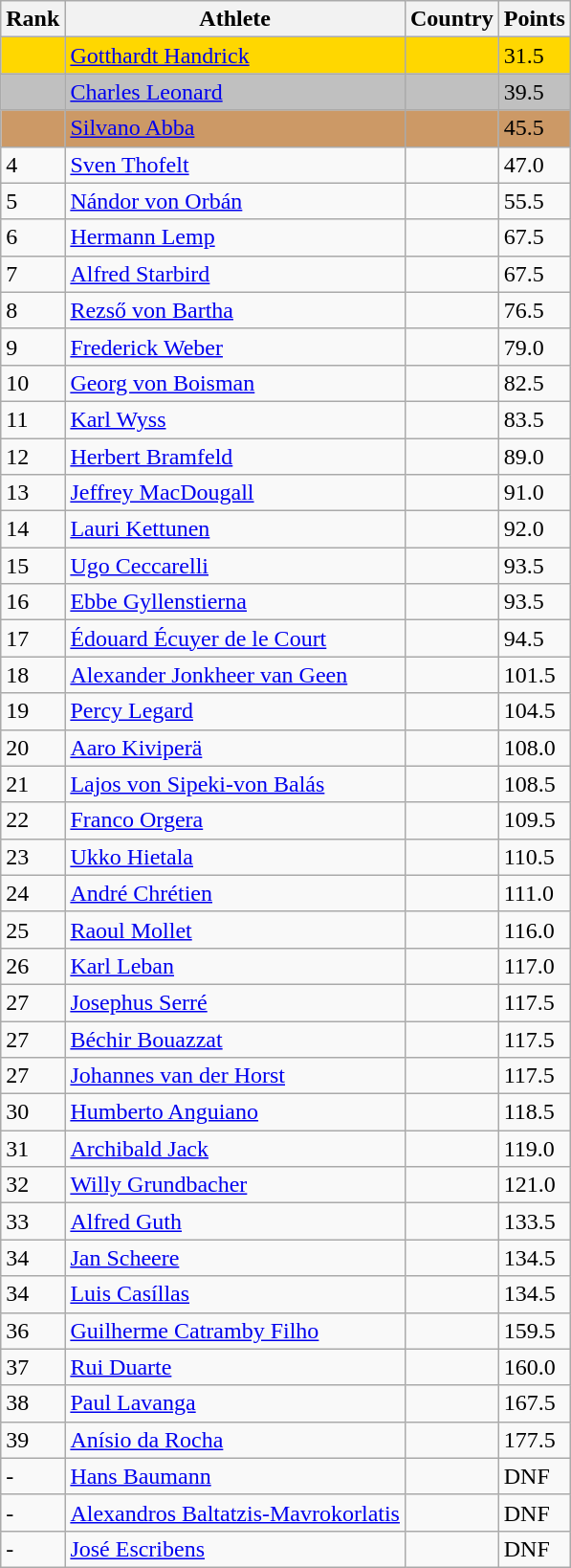<table class="wikitable">
<tr>
<th>Rank</th>
<th>Athlete</th>
<th>Country</th>
<th>Points</th>
</tr>
<tr bgcolor=gold>
<td></td>
<td><a href='#'>Gotthardt Handrick</a></td>
<td></td>
<td>31.5</td>
</tr>
<tr bgcolor=silver>
<td></td>
<td><a href='#'>Charles Leonard</a></td>
<td></td>
<td>39.5</td>
</tr>
<tr bgcolor=cc9966>
<td></td>
<td><a href='#'>Silvano Abba</a></td>
<td></td>
<td>45.5</td>
</tr>
<tr>
<td>4</td>
<td><a href='#'>Sven Thofelt</a></td>
<td></td>
<td>47.0</td>
</tr>
<tr>
<td>5</td>
<td><a href='#'>Nándor von Orbán</a></td>
<td></td>
<td>55.5</td>
</tr>
<tr>
<td>6</td>
<td><a href='#'>Hermann Lemp</a></td>
<td></td>
<td>67.5</td>
</tr>
<tr>
<td>7</td>
<td><a href='#'>Alfred Starbird</a></td>
<td></td>
<td>67.5</td>
</tr>
<tr>
<td>8</td>
<td><a href='#'>Rezső von Bartha</a></td>
<td></td>
<td>76.5</td>
</tr>
<tr>
<td>9</td>
<td><a href='#'>Frederick Weber</a></td>
<td></td>
<td>79.0</td>
</tr>
<tr>
<td>10</td>
<td><a href='#'>Georg von Boisman</a></td>
<td></td>
<td>82.5</td>
</tr>
<tr>
<td>11</td>
<td><a href='#'>Karl Wyss</a></td>
<td></td>
<td>83.5</td>
</tr>
<tr>
<td>12</td>
<td><a href='#'>Herbert Bramfeld</a></td>
<td></td>
<td>89.0</td>
</tr>
<tr>
<td>13</td>
<td><a href='#'>Jeffrey MacDougall</a></td>
<td></td>
<td>91.0</td>
</tr>
<tr>
<td>14</td>
<td><a href='#'>Lauri Kettunen</a></td>
<td></td>
<td>92.0</td>
</tr>
<tr>
<td>15</td>
<td><a href='#'>Ugo Ceccarelli</a></td>
<td></td>
<td>93.5</td>
</tr>
<tr>
<td>16</td>
<td><a href='#'>Ebbe Gyllenstierna</a></td>
<td></td>
<td>93.5</td>
</tr>
<tr>
<td>17</td>
<td><a href='#'>Édouard Écuyer de le Court</a></td>
<td></td>
<td>94.5</td>
</tr>
<tr>
<td>18</td>
<td><a href='#'>Alexander Jonkheer van Geen</a></td>
<td></td>
<td>101.5</td>
</tr>
<tr>
<td>19</td>
<td><a href='#'>Percy Legard</a></td>
<td></td>
<td>104.5</td>
</tr>
<tr>
<td>20</td>
<td><a href='#'>Aaro Kiviperä</a></td>
<td></td>
<td>108.0</td>
</tr>
<tr>
<td>21</td>
<td><a href='#'>Lajos von Sipeki-von Balás</a></td>
<td></td>
<td>108.5</td>
</tr>
<tr>
<td>22</td>
<td><a href='#'>Franco Orgera</a></td>
<td></td>
<td>109.5</td>
</tr>
<tr>
<td>23</td>
<td><a href='#'>Ukko Hietala</a></td>
<td></td>
<td>110.5</td>
</tr>
<tr>
<td>24</td>
<td><a href='#'>André Chrétien</a></td>
<td></td>
<td>111.0</td>
</tr>
<tr>
<td>25</td>
<td><a href='#'>Raoul Mollet</a></td>
<td></td>
<td>116.0</td>
</tr>
<tr>
<td>26</td>
<td><a href='#'>Karl Leban</a></td>
<td></td>
<td>117.0</td>
</tr>
<tr>
<td>27</td>
<td><a href='#'>Josephus Serré</a></td>
<td></td>
<td>117.5</td>
</tr>
<tr>
<td>27</td>
<td><a href='#'>Béchir Bouazzat</a></td>
<td></td>
<td>117.5</td>
</tr>
<tr>
<td>27</td>
<td><a href='#'>Johannes van der Horst</a></td>
<td></td>
<td>117.5</td>
</tr>
<tr>
<td>30</td>
<td><a href='#'>Humberto Anguiano</a></td>
<td></td>
<td>118.5</td>
</tr>
<tr>
<td>31</td>
<td><a href='#'>Archibald Jack</a></td>
<td></td>
<td>119.0</td>
</tr>
<tr>
<td>32</td>
<td><a href='#'>Willy Grundbacher</a></td>
<td></td>
<td>121.0</td>
</tr>
<tr>
<td>33</td>
<td><a href='#'>Alfred Guth</a></td>
<td></td>
<td>133.5</td>
</tr>
<tr>
<td>34</td>
<td><a href='#'>Jan Scheere</a></td>
<td></td>
<td>134.5</td>
</tr>
<tr>
<td>34</td>
<td><a href='#'>Luis Casíllas</a></td>
<td></td>
<td>134.5</td>
</tr>
<tr>
<td>36</td>
<td><a href='#'>Guilherme Catramby Filho</a></td>
<td></td>
<td>159.5</td>
</tr>
<tr>
<td>37</td>
<td><a href='#'>Rui Duarte</a></td>
<td></td>
<td>160.0</td>
</tr>
<tr>
<td>38</td>
<td><a href='#'>Paul Lavanga</a></td>
<td></td>
<td>167.5</td>
</tr>
<tr>
<td>39</td>
<td><a href='#'>Anísio da Rocha</a></td>
<td></td>
<td>177.5</td>
</tr>
<tr>
<td>-</td>
<td><a href='#'>Hans Baumann</a></td>
<td></td>
<td>DNF</td>
</tr>
<tr>
<td>-</td>
<td><a href='#'>Alexandros Baltatzis-Mavrokorlatis</a></td>
<td></td>
<td>DNF</td>
</tr>
<tr>
<td>-</td>
<td><a href='#'>José Escribens</a></td>
<td></td>
<td>DNF</td>
</tr>
</table>
